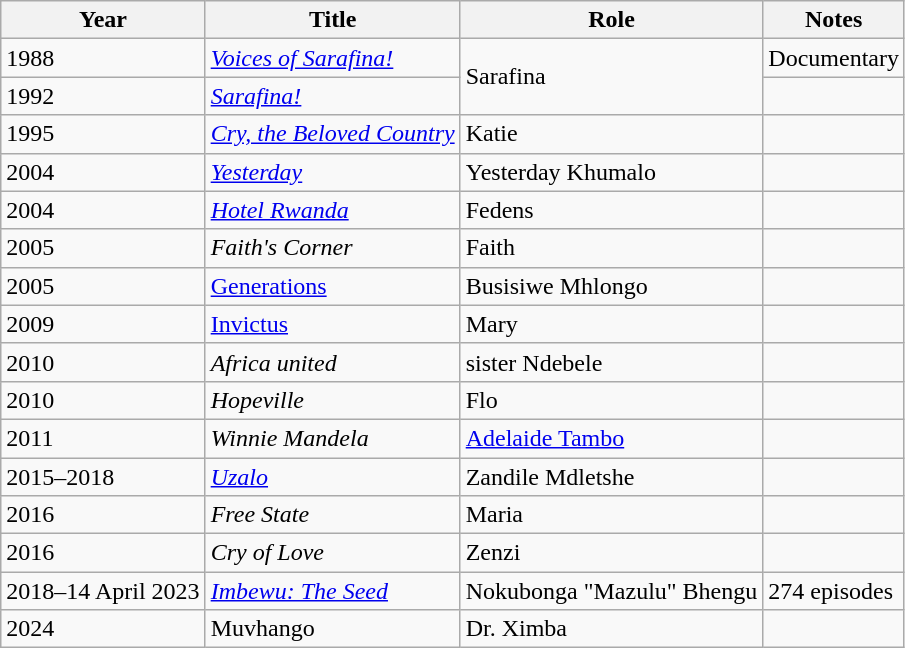<table class="wikitable">
<tr>
<th>Year</th>
<th>Title</th>
<th>Role</th>
<th>Notes</th>
</tr>
<tr>
<td>1988</td>
<td><em><a href='#'>Voices of Sarafina!</a></em></td>
<td rowspan="2">Sarafina</td>
<td>Documentary</td>
</tr>
<tr>
<td>1992</td>
<td><em><a href='#'>Sarafina!</a></em></td>
<td></td>
</tr>
<tr>
<td>1995</td>
<td><em><a href='#'>Cry, the Beloved Country</a></em></td>
<td>Katie</td>
<td></td>
</tr>
<tr>
<td>2004</td>
<td><em><a href='#'>Yesterday</a></em></td>
<td>Yesterday Khumalo</td>
<td></td>
</tr>
<tr>
<td>2004</td>
<td><em><a href='#'>Hotel Rwanda</a></em></td>
<td>Fedens</td>
<td></td>
</tr>
<tr>
<td>2005</td>
<td><em>Faith's Corner</em></td>
<td>Faith</td>
<td></td>
</tr>
<tr>
<td>2005</td>
<td><a href='#'>Generations</a></td>
<td>Busisiwe Mhlongo</td>
<td></td>
</tr>
<tr>
<td>2009</td>
<td><a href='#'>Invictus</a></td>
<td>Mary</td>
<td></td>
</tr>
<tr>
<td>2010</td>
<td><em>Africa united</em></td>
<td>sister Ndebele</td>
<td></td>
</tr>
<tr>
<td>2010</td>
<td><em>Hopeville</em></td>
<td>Flo</td>
<td></td>
</tr>
<tr>
<td>2011</td>
<td><em>Winnie Mandela</em></td>
<td><a href='#'>Adelaide Tambo</a></td>
<td></td>
</tr>
<tr>
<td>2015–2018</td>
<td><em><a href='#'>Uzalo</a></em></td>
<td>Zandile Mdletshe</td>
<td></td>
</tr>
<tr>
<td>2016</td>
<td><em>Free State</em></td>
<td>Maria</td>
<td></td>
</tr>
<tr>
<td>2016</td>
<td><em>Cry of Love</em></td>
<td>Zenzi</td>
<td></td>
</tr>
<tr>
<td>2018–14 April 2023</td>
<td><em><a href='#'>Imbewu: The Seed</a></em></td>
<td>Nokubonga "Mazulu" Bhengu</td>
<td>274 episodes</td>
</tr>
<tr>
<td>2024</td>
<td>Muvhango</td>
<td>Dr. Ximba</td>
<td></td>
</tr>
</table>
